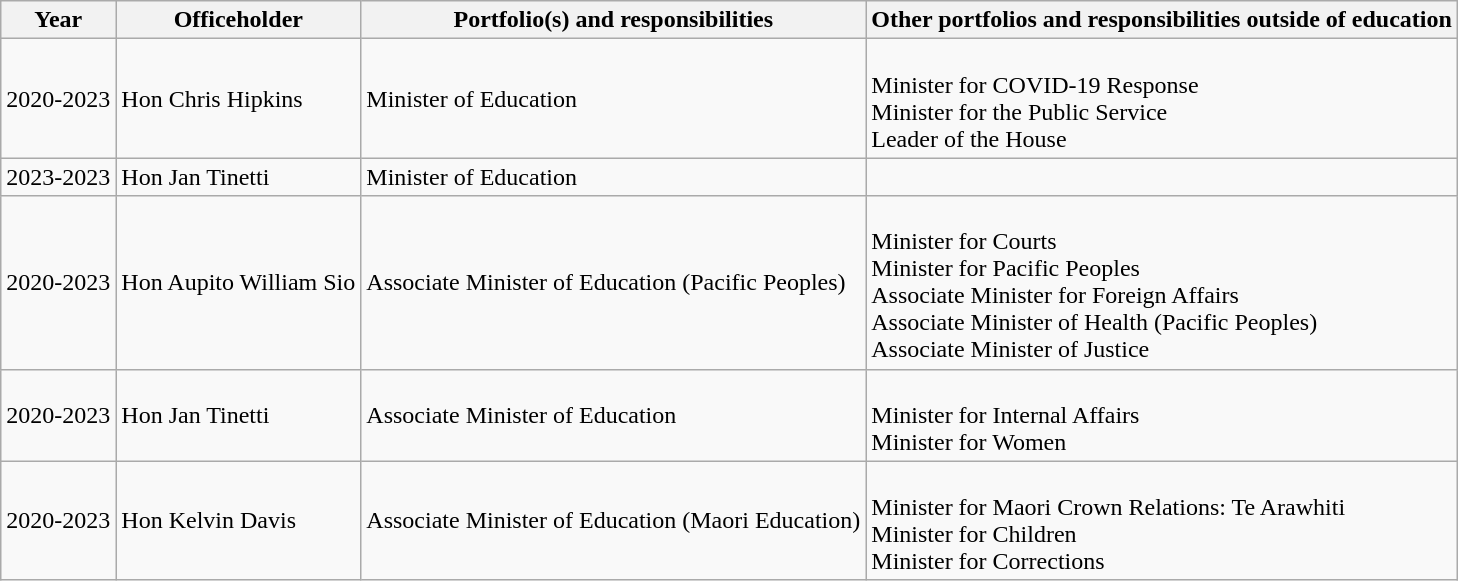<table class="wikitable">
<tr>
<th>Year</th>
<th>Officeholder</th>
<th>Portfolio(s) and responsibilities</th>
<th>Other portfolios and responsibilities outside of education</th>
</tr>
<tr>
<td>2020-2023</td>
<td>Hon Chris Hipkins</td>
<td>Minister of Education</td>
<td><br>Minister for COVID-19 Response<br>Minister for the Public Service<br>Leader of the House</td>
</tr>
<tr>
<td>2023-2023</td>
<td>Hon Jan Tinetti</td>
<td>Minister of Education</td>
<td></td>
</tr>
<tr>
<td>2020-2023</td>
<td>Hon Aupito William Sio</td>
<td>Associate Minister of Education (Pacific Peoples)</td>
<td><br>Minister for Courts<br>Minister for Pacific Peoples<br>Associate Minister for Foreign Affairs<br>Associate Minister of Health (Pacific Peoples)<br>Associate Minister of Justice</td>
</tr>
<tr>
<td>2020-2023</td>
<td>Hon Jan Tinetti</td>
<td>Associate Minister of Education</td>
<td><br>Minister for Internal Affairs<br>Minister for Women</td>
</tr>
<tr>
<td>2020-2023</td>
<td>Hon Kelvin Davis</td>
<td>Associate Minister of Education (Maori Education)</td>
<td><br>Minister for Maori Crown Relations: Te Arawhiti<br>Minister for Children<br>Minister for Corrections </td>
</tr>
</table>
